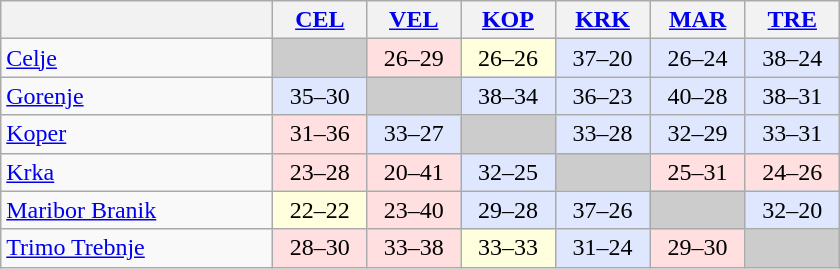<table class="wikitable" style="text-align: center;" width="560">
<tr>
<th width=200></th>
<th width=60><a href='#'>CEL</a></th>
<th width=60><a href='#'>VEL</a></th>
<th width=60><a href='#'>KOP</a></th>
<th width=60><a href='#'>KRK</a></th>
<th width=60><a href='#'>MAR</a></th>
<th width=60><a href='#'>TRE</a></th>
</tr>
<tr>
<td style="text-align: left;"><a href='#'>Celje</a></td>
<td bgcolor=#CCCCCC> </td>
<td bgcolor=#FFDFDF>26–29</td>
<td bgcolor=#FFFFDD>26–26</td>
<td bgcolor=#DFE7FF>37–20</td>
<td bgcolor=#DFE7FF>26–24</td>
<td bgcolor=#DFE7FF>38–24</td>
</tr>
<tr>
<td style="text-align: left;"><a href='#'>Gorenje</a></td>
<td bgcolor=#DFE7FF>35–30</td>
<td bgcolor=#CCCCCC> </td>
<td bgcolor=#DFE7FF>38–34</td>
<td bgcolor=#DFE7FF>36–23</td>
<td bgcolor=#DFE7FF>40–28</td>
<td bgcolor=#DFE7FF>38–31</td>
</tr>
<tr>
<td style="text-align: left;"><a href='#'>Koper</a></td>
<td bgcolor=#FFDFDF>31–36</td>
<td bgcolor=#DFE7FF>33–27</td>
<td bgcolor=#CCCCCC> </td>
<td bgcolor=#DFE7FF>33–28</td>
<td bgcolor=#DFE7FF>32–29</td>
<td bgcolor=#DFE7FF>33–31</td>
</tr>
<tr>
<td style="text-align: left;"><a href='#'>Krka</a></td>
<td bgcolor=#FFDFDF>23–28</td>
<td bgcolor=#FFDFDF>20–41</td>
<td bgcolor=#DFE7FF>32–25</td>
<td bgcolor=#CCCCCC> </td>
<td bgcolor=#FFDFDF>25–31</td>
<td bgcolor=#FFDFDF>24–26</td>
</tr>
<tr>
<td style="text-align: left;"><a href='#'>Maribor Branik</a></td>
<td bgcolor=#FFFFDD>22–22</td>
<td bgcolor=#FFDFDF>23–40</td>
<td bgcolor=#DFE7FF>29–28</td>
<td bgcolor=#DFE7FF>37–26</td>
<td bgcolor=#CCCCCC> </td>
<td bgcolor=#DFE7FF>32–20</td>
</tr>
<tr>
<td style="text-align: left;"><a href='#'>Trimo Trebnje</a></td>
<td bgcolor=#FFDFDF>28–30</td>
<td bgcolor=#FFDFDF>33–38</td>
<td bgcolor=#FFFFDD>33–33</td>
<td bgcolor=#DFE7FF>31–24</td>
<td bgcolor=#FFDFDF>29–30</td>
<td bgcolor=#CCCCCC> </td>
</tr>
</table>
